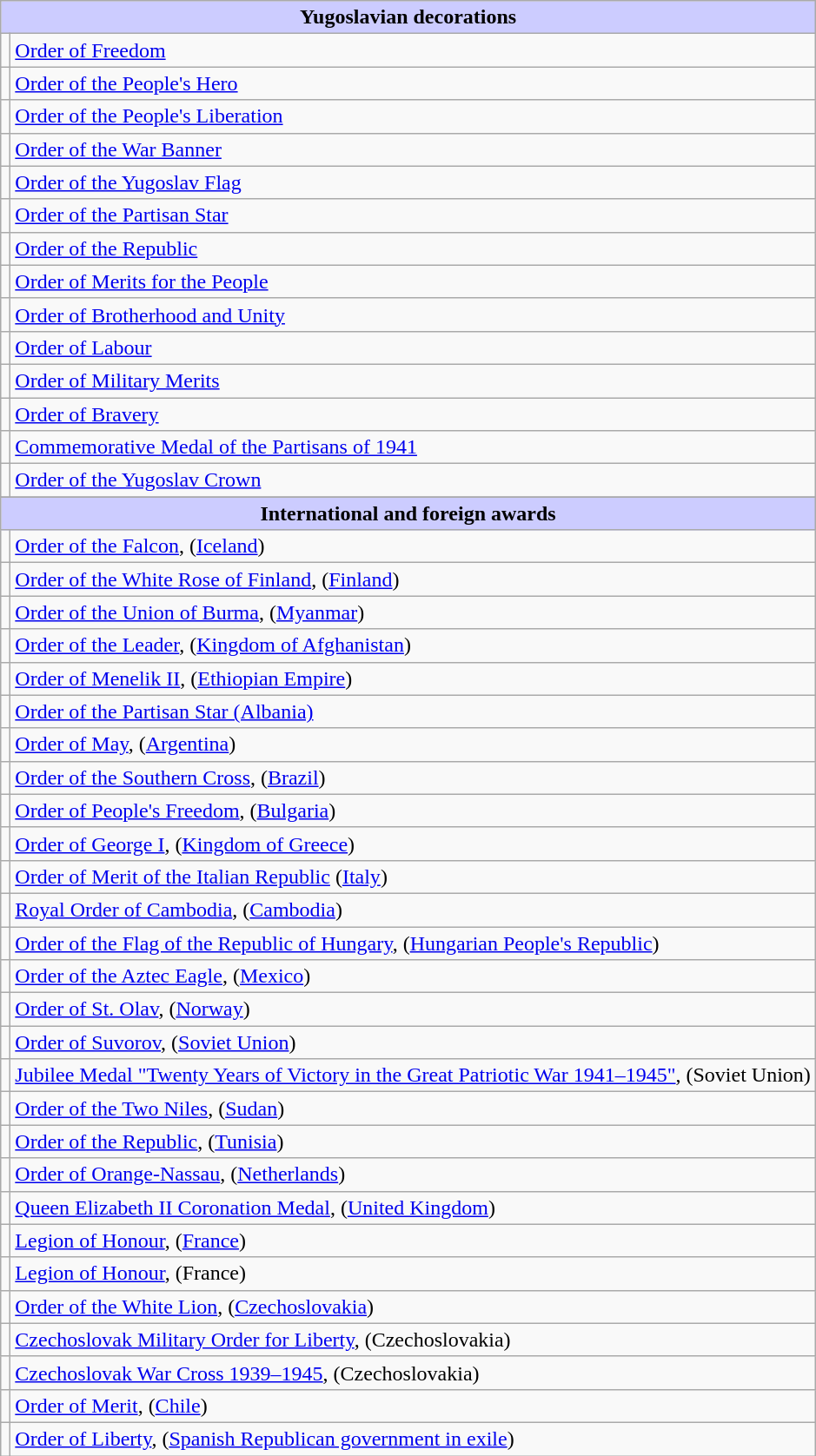<table class="wikitable">
<tr style="background:#ccf; text-align:center;">
<td colspan=2><strong>Yugoslavian decorations</strong></td>
</tr>
<tr>
<td></td>
<td><a href='#'>Order of Freedom</a></td>
</tr>
<tr>
<td></td>
<td><a href='#'>Order of the People's Hero</a></td>
</tr>
<tr>
<td></td>
<td><a href='#'>Order of the People's Liberation</a></td>
</tr>
<tr>
<td></td>
<td><a href='#'>Order of the War Banner</a></td>
</tr>
<tr>
<td></td>
<td><a href='#'>Order of the Yugoslav Flag</a></td>
</tr>
<tr>
<td></td>
<td><a href='#'>Order of the Partisan Star</a></td>
</tr>
<tr>
<td></td>
<td><a href='#'>Order of the Republic</a></td>
</tr>
<tr>
<td></td>
<td><a href='#'>Order of Merits for the People</a></td>
</tr>
<tr>
<td></td>
<td><a href='#'>Order of Brotherhood and Unity</a></td>
</tr>
<tr>
<td></td>
<td><a href='#'>Order of Labour</a></td>
</tr>
<tr>
<td></td>
<td><a href='#'>Order of Military Merits</a></td>
</tr>
<tr>
<td></td>
<td><a href='#'>Order of Bravery</a></td>
</tr>
<tr>
<td></td>
<td><a href='#'>Commemorative Medal of the Partisans of 1941</a></td>
</tr>
<tr>
<td></td>
<td><a href='#'>Order of the Yugoslav Crown</a></td>
</tr>
<tr>
</tr>
<tr style="background:#ccf; text-align:center;">
<td colspan=2><strong>International and foreign awards</strong></td>
</tr>
<tr>
<td></td>
<td><a href='#'>Order of the Falcon</a>, (<a href='#'>Iceland</a>)</td>
</tr>
<tr>
<td></td>
<td><a href='#'>Order of the White Rose of Finland</a>, (<a href='#'>Finland</a>)</td>
</tr>
<tr>
<td></td>
<td><a href='#'>Order of the Union of Burma</a>, (<a href='#'>Myanmar</a>)</td>
</tr>
<tr>
<td></td>
<td><a href='#'>Order of the Leader</a>, (<a href='#'>Kingdom of Afghanistan</a>)</td>
</tr>
<tr>
<td></td>
<td><a href='#'>Order of Menelik II</a>, (<a href='#'>Ethiopian Empire</a>)</td>
</tr>
<tr>
<td></td>
<td><a href='#'>Order of the Partisan Star (Albania)</a></td>
</tr>
<tr>
<td></td>
<td><a href='#'>Order of May</a>, (<a href='#'>Argentina</a>)</td>
</tr>
<tr>
<td></td>
<td><a href='#'>Order of the Southern Cross</a>, (<a href='#'>Brazil</a>)</td>
</tr>
<tr>
<td></td>
<td><a href='#'>Order of People's Freedom</a>, (<a href='#'>Bulgaria</a>)</td>
</tr>
<tr>
<td></td>
<td><a href='#'>Order of George I</a>, (<a href='#'>Kingdom of Greece</a>)</td>
</tr>
<tr>
<td></td>
<td><a href='#'>Order of Merit of the Italian Republic</a> (<a href='#'>Italy</a>)</td>
</tr>
<tr>
<td></td>
<td><a href='#'>Royal Order of Cambodia</a>, (<a href='#'>Cambodia</a>)</td>
</tr>
<tr>
<td></td>
<td><a href='#'>Order of the Flag of the Republic of Hungary</a>, (<a href='#'>Hungarian People's Republic</a>)</td>
</tr>
<tr>
<td></td>
<td><a href='#'>Order of the Aztec Eagle</a>, (<a href='#'>Mexico</a>)</td>
</tr>
<tr>
<td></td>
<td><a href='#'>Order of St. Olav</a>, (<a href='#'>Norway</a>)</td>
</tr>
<tr>
<td></td>
<td><a href='#'>Order of Suvorov</a>, (<a href='#'>Soviet Union</a>)</td>
</tr>
<tr>
<td></td>
<td><a href='#'>Jubilee Medal "Twenty Years of Victory in the Great Patriotic War 1941–1945"</a>, (Soviet Union)</td>
</tr>
<tr>
<td></td>
<td><a href='#'>Order of the Two Niles</a>, (<a href='#'>Sudan</a>)</td>
</tr>
<tr>
<td></td>
<td><a href='#'>Order of the Republic</a>, (<a href='#'>Tunisia</a>)</td>
</tr>
<tr>
<td></td>
<td><a href='#'>Order of Orange-Nassau</a>, (<a href='#'>Netherlands</a>)</td>
</tr>
<tr>
<td></td>
<td><a href='#'>Queen Elizabeth II Coronation Medal</a>, (<a href='#'>United Kingdom</a>)</td>
</tr>
<tr>
<td></td>
<td><a href='#'>Legion of Honour</a>, (<a href='#'>France</a>)</td>
</tr>
<tr>
<td></td>
<td><a href='#'>Legion of Honour</a>, (France)</td>
</tr>
<tr>
<td></td>
<td><a href='#'>Order of the White Lion</a>, (<a href='#'>Czechoslovakia</a>)</td>
</tr>
<tr>
<td></td>
<td><a href='#'>Czechoslovak Military Order for Liberty</a>, (Czechoslovakia)</td>
</tr>
<tr>
<td></td>
<td><a href='#'>Czechoslovak War Cross 1939–1945</a>, (Czechoslovakia)</td>
</tr>
<tr>
<td></td>
<td><a href='#'>Order of Merit</a>, (<a href='#'>Chile</a>)</td>
</tr>
<tr>
<td></td>
<td><a href='#'>Order of Liberty</a>, (<a href='#'>Spanish Republican government in exile</a>)</td>
</tr>
</table>
